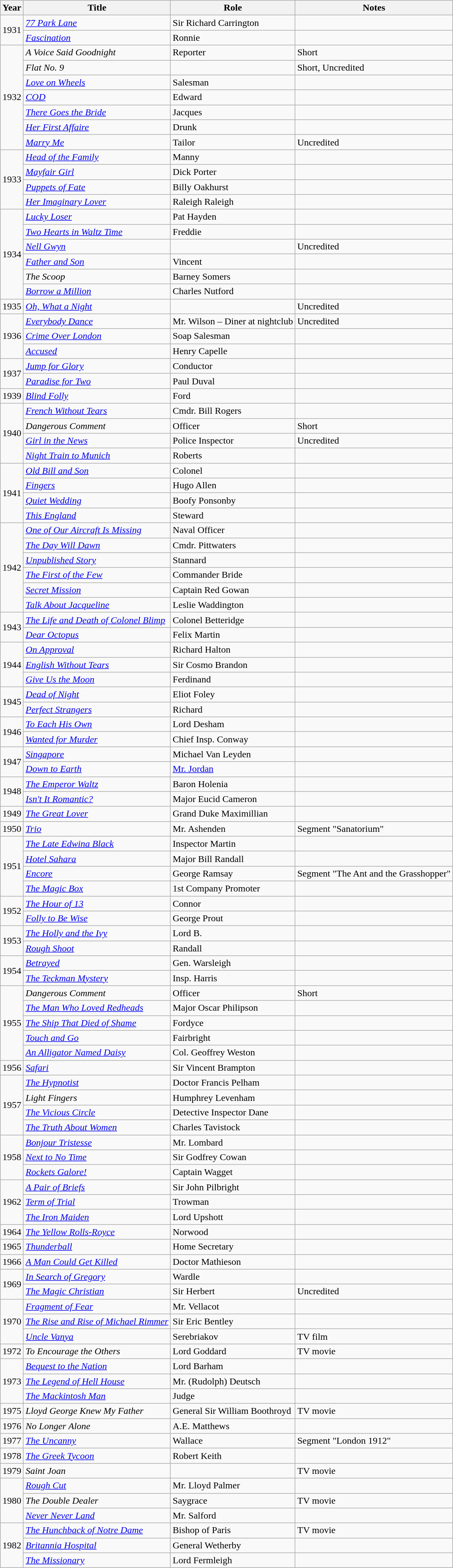<table class="wikitable sortable">
<tr>
<th>Year</th>
<th>Title</th>
<th>Role</th>
<th class = "unsortable">Notes</th>
</tr>
<tr>
<td rowspan=2>1931</td>
<td><em><a href='#'>77 Park Lane</a></em></td>
<td>Sir Richard Carrington</td>
<td></td>
</tr>
<tr>
<td><em><a href='#'>Fascination</a></em></td>
<td>Ronnie</td>
<td></td>
</tr>
<tr>
<td rowspan=7>1932</td>
<td><em>A Voice Said Goodnight</em></td>
<td>Reporter</td>
<td>Short</td>
</tr>
<tr>
<td><em>Flat No. 9</em></td>
<td></td>
<td>Short, Uncredited</td>
</tr>
<tr>
<td><em><a href='#'>Love on Wheels</a></em></td>
<td>Salesman</td>
<td></td>
</tr>
<tr>
<td><em><a href='#'>COD</a></em></td>
<td>Edward</td>
<td></td>
</tr>
<tr>
<td><em><a href='#'>There Goes the Bride</a></em></td>
<td>Jacques</td>
<td></td>
</tr>
<tr>
<td><em><a href='#'>Her First Affaire</a></em></td>
<td>Drunk</td>
<td></td>
</tr>
<tr>
<td><em><a href='#'>Marry Me</a></em></td>
<td>Tailor</td>
<td>Uncredited</td>
</tr>
<tr>
<td rowspan=4>1933</td>
<td><em><a href='#'>Head of the Family</a></em></td>
<td>Manny</td>
<td></td>
</tr>
<tr>
<td><em><a href='#'>Mayfair Girl</a></em></td>
<td>Dick Porter</td>
<td></td>
</tr>
<tr>
<td><em><a href='#'>Puppets of Fate</a></em></td>
<td>Billy Oakhurst</td>
<td></td>
</tr>
<tr>
<td><em><a href='#'>Her Imaginary Lover</a></em></td>
<td>Raleigh Raleigh</td>
<td></td>
</tr>
<tr>
<td rowspan=6>1934</td>
<td><em><a href='#'>Lucky Loser</a></em></td>
<td>Pat Hayden</td>
<td></td>
</tr>
<tr>
<td><em><a href='#'>Two Hearts in Waltz Time</a></em></td>
<td>Freddie</td>
<td></td>
</tr>
<tr>
<td><em><a href='#'>Nell Gwyn</a></em></td>
<td></td>
<td>Uncredited</td>
</tr>
<tr>
<td><em><a href='#'>Father and Son</a></em></td>
<td>Vincent</td>
<td></td>
</tr>
<tr>
<td><em>The Scoop</em></td>
<td>Barney Somers</td>
<td></td>
</tr>
<tr>
<td><em><a href='#'>Borrow a Million</a></em></td>
<td>Charles Nutford</td>
<td></td>
</tr>
<tr>
<td>1935</td>
<td><em><a href='#'>Oh, What a Night</a></em></td>
<td></td>
<td>Uncredited</td>
</tr>
<tr>
<td rowspan=3>1936</td>
<td><em><a href='#'>Everybody Dance</a></em></td>
<td>Mr. Wilson – Diner at nightclub</td>
<td>Uncredited</td>
</tr>
<tr>
<td><em><a href='#'>Crime Over London</a></em></td>
<td>Soap Salesman</td>
<td></td>
</tr>
<tr>
<td><em><a href='#'>Accused</a></em></td>
<td>Henry Capelle</td>
<td></td>
</tr>
<tr>
<td rowspan=2>1937</td>
<td><em><a href='#'>Jump for Glory</a></em></td>
<td>Conductor</td>
<td></td>
</tr>
<tr>
<td><em><a href='#'>Paradise for Two</a></em></td>
<td>Paul Duval</td>
<td></td>
</tr>
<tr>
<td>1939</td>
<td><em><a href='#'>Blind Folly</a></em></td>
<td>Ford</td>
<td></td>
</tr>
<tr>
<td rowspan=4>1940</td>
<td><em><a href='#'>French Without Tears</a></em></td>
<td>Cmdr. Bill Rogers</td>
<td></td>
</tr>
<tr>
<td><em>Dangerous Comment</em></td>
<td>Officer</td>
<td>Short</td>
</tr>
<tr>
<td><em><a href='#'>Girl in the News</a></em></td>
<td>Police Inspector</td>
<td>Uncredited</td>
</tr>
<tr>
<td><em><a href='#'>Night Train to Munich</a></em></td>
<td>Roberts</td>
<td></td>
</tr>
<tr>
<td rowspan=4>1941</td>
<td><em><a href='#'>Old Bill and Son</a></em></td>
<td>Colonel</td>
<td></td>
</tr>
<tr>
<td><em><a href='#'>Fingers</a></em></td>
<td>Hugo Allen</td>
<td></td>
</tr>
<tr>
<td><em><a href='#'>Quiet Wedding</a></em></td>
<td>Boofy Ponsonby</td>
<td></td>
</tr>
<tr>
<td><em><a href='#'>This England</a></em></td>
<td>Steward</td>
<td></td>
</tr>
<tr>
<td rowspan=6>1942</td>
<td><em><a href='#'>One of Our Aircraft Is Missing</a></em></td>
<td>Naval Officer</td>
<td></td>
</tr>
<tr>
<td><em><a href='#'>The Day Will Dawn</a></em></td>
<td>Cmdr. Pittwaters</td>
<td></td>
</tr>
<tr>
<td><em><a href='#'>Unpublished Story</a></em></td>
<td>Stannard</td>
<td></td>
</tr>
<tr>
<td><em><a href='#'>The First of the Few</a></em></td>
<td>Commander Bride</td>
<td></td>
</tr>
<tr>
<td><em><a href='#'>Secret Mission</a></em></td>
<td>Captain Red Gowan</td>
<td></td>
</tr>
<tr>
<td><em><a href='#'>Talk About Jacqueline</a></em></td>
<td>Leslie Waddington</td>
<td></td>
</tr>
<tr>
<td rowspan=2>1943</td>
<td><em><a href='#'>The Life and Death of Colonel Blimp</a></em></td>
<td>Colonel Betteridge</td>
<td></td>
</tr>
<tr>
<td><em><a href='#'>Dear Octopus</a></em></td>
<td>Felix Martin</td>
<td></td>
</tr>
<tr>
<td rowspan=3>1944</td>
<td><em><a href='#'>On Approval</a></em></td>
<td>Richard Halton</td>
<td></td>
</tr>
<tr>
<td><em><a href='#'>English Without Tears</a></em></td>
<td>Sir Cosmo Brandon</td>
<td></td>
</tr>
<tr>
<td><em><a href='#'>Give Us the Moon</a></em></td>
<td>Ferdinand</td>
<td></td>
</tr>
<tr>
<td rowspan=2>1945</td>
<td><em><a href='#'>Dead of Night</a></em></td>
<td>Eliot Foley</td>
<td></td>
</tr>
<tr>
<td><em><a href='#'>Perfect Strangers</a></em></td>
<td>Richard</td>
<td></td>
</tr>
<tr>
<td rowspan=2>1946</td>
<td><em><a href='#'>To Each His Own</a></em></td>
<td>Lord Desham</td>
<td></td>
</tr>
<tr>
<td><em><a href='#'>Wanted for Murder</a></em></td>
<td>Chief Insp. Conway</td>
<td></td>
</tr>
<tr>
<td rowspan=2>1947</td>
<td><em><a href='#'>Singapore</a></em></td>
<td>Michael Van Leyden</td>
<td></td>
</tr>
<tr>
<td><em><a href='#'>Down to Earth</a></em></td>
<td><a href='#'>Mr. Jordan</a></td>
<td></td>
</tr>
<tr>
<td rowspan=2>1948</td>
<td><em><a href='#'>The Emperor Waltz</a></em></td>
<td>Baron Holenia</td>
<td></td>
</tr>
<tr>
<td><em><a href='#'>Isn't It Romantic?</a></em></td>
<td>Major Eucid Cameron</td>
<td></td>
</tr>
<tr>
<td>1949</td>
<td><em><a href='#'>The Great Lover</a></em></td>
<td>Grand Duke Maximillian</td>
<td></td>
</tr>
<tr>
<td>1950</td>
<td><em><a href='#'>Trio</a></em></td>
<td>Mr. Ashenden</td>
<td>Segment "Sanatorium"</td>
</tr>
<tr>
<td rowspan=4>1951</td>
<td><em><a href='#'>The Late Edwina Black</a></em></td>
<td>Inspector Martin</td>
<td></td>
</tr>
<tr>
<td><em><a href='#'>Hotel Sahara</a></em></td>
<td>Major Bill Randall</td>
<td></td>
</tr>
<tr>
<td><em><a href='#'>Encore</a></em></td>
<td>George Ramsay</td>
<td>Segment "The Ant and the Grasshopper"</td>
</tr>
<tr>
<td><em><a href='#'>The Magic Box</a></em></td>
<td>1st Company Promoter</td>
<td></td>
</tr>
<tr>
<td rowspan=2>1952</td>
<td><em><a href='#'>The Hour of 13</a></em></td>
<td>Connor</td>
<td></td>
</tr>
<tr>
<td><em><a href='#'>Folly to Be Wise</a></em></td>
<td>George Prout</td>
<td></td>
</tr>
<tr>
<td rowspan=2>1953</td>
<td><em><a href='#'>The Holly and the Ivy</a></em></td>
<td>Lord B.</td>
<td></td>
</tr>
<tr>
<td><em><a href='#'>Rough Shoot</a></em></td>
<td>Randall</td>
<td></td>
</tr>
<tr>
<td rowspan=2>1954</td>
<td><em><a href='#'>Betrayed</a></em></td>
<td>Gen. Warsleigh</td>
<td></td>
</tr>
<tr>
<td><em><a href='#'>The Teckman Mystery</a></em></td>
<td>Insp. Harris</td>
<td></td>
</tr>
<tr>
<td rowspan=5>1955</td>
<td><em>Dangerous Comment</em></td>
<td>Officer</td>
<td>Short</td>
</tr>
<tr>
<td><em><a href='#'>The Man Who Loved Redheads</a></em></td>
<td>Major Oscar Philipson</td>
<td></td>
</tr>
<tr>
<td><em><a href='#'>The Ship That Died of Shame</a></em></td>
<td>Fordyce</td>
<td></td>
</tr>
<tr>
<td><em><a href='#'>Touch and Go</a></em></td>
<td>Fairbright</td>
<td></td>
</tr>
<tr>
<td><em><a href='#'>An Alligator Named Daisy</a></em></td>
<td>Col. Geoffrey Weston</td>
<td></td>
</tr>
<tr>
<td>1956</td>
<td><em><a href='#'>Safari</a></em></td>
<td>Sir Vincent Brampton</td>
<td></td>
</tr>
<tr>
<td rowspan=4>1957</td>
<td><em><a href='#'>The Hypnotist</a></em></td>
<td>Doctor Francis Pelham</td>
<td></td>
</tr>
<tr>
<td><em>Light Fingers</em></td>
<td>Humphrey Levenham</td>
<td></td>
</tr>
<tr>
<td><em><a href='#'>The Vicious Circle</a></em></td>
<td>Detective Inspector Dane</td>
<td></td>
</tr>
<tr>
<td><em><a href='#'>The Truth About Women</a></em></td>
<td>Charles Tavistock</td>
<td></td>
</tr>
<tr>
<td rowspan=3>1958</td>
<td><em><a href='#'>Bonjour Tristesse</a></em></td>
<td>Mr. Lombard</td>
<td></td>
</tr>
<tr>
<td><em><a href='#'>Next to No Time</a></em></td>
<td>Sir Godfrey Cowan</td>
<td></td>
</tr>
<tr>
<td><em><a href='#'>Rockets Galore!</a></em></td>
<td>Captain Wagget</td>
<td></td>
</tr>
<tr>
<td rowspan=3>1962</td>
<td><em><a href='#'>A Pair of Briefs</a></em></td>
<td>Sir John Pilbright</td>
<td></td>
</tr>
<tr>
<td><em><a href='#'>Term of Trial</a></em></td>
<td>Trowman</td>
<td></td>
</tr>
<tr>
<td><em><a href='#'>The Iron Maiden</a></em></td>
<td>Lord Upshott</td>
<td></td>
</tr>
<tr>
<td>1964</td>
<td><em><a href='#'>The Yellow Rolls-Royce</a></em></td>
<td>Norwood</td>
<td></td>
</tr>
<tr>
<td>1965</td>
<td><em><a href='#'>Thunderball</a></em></td>
<td>Home Secretary</td>
<td></td>
</tr>
<tr>
<td>1966</td>
<td><em><a href='#'>A Man Could Get Killed</a></em></td>
<td>Doctor Mathieson</td>
<td></td>
</tr>
<tr>
<td rowspan=2>1969</td>
<td><em><a href='#'>In Search of Gregory</a></em></td>
<td>Wardle</td>
<td></td>
</tr>
<tr>
<td><em><a href='#'>The Magic Christian</a></em></td>
<td>Sir Herbert</td>
<td>Uncredited</td>
</tr>
<tr>
<td rowspan=3>1970</td>
<td><em><a href='#'>Fragment of Fear</a></em></td>
<td>Mr. Vellacot</td>
<td></td>
</tr>
<tr>
<td><em><a href='#'>The Rise and Rise of Michael Rimmer</a></em></td>
<td>Sir Eric Bentley</td>
<td></td>
</tr>
<tr>
<td><em><a href='#'>Uncle Vanya</a></em></td>
<td>Serebriakov</td>
<td>TV film</td>
</tr>
<tr>
<td>1972</td>
<td><em>To Encourage the Others</em></td>
<td>Lord Goddard</td>
<td>TV movie</td>
</tr>
<tr>
<td rowspan=3>1973</td>
<td><em><a href='#'>Bequest to the Nation</a></em></td>
<td>Lord Barham</td>
<td></td>
</tr>
<tr>
<td><em><a href='#'>The Legend of Hell House</a></em></td>
<td>Mr. (Rudolph) Deutsch</td>
<td></td>
</tr>
<tr>
<td><em><a href='#'>The Mackintosh Man</a></em></td>
<td>Judge</td>
<td></td>
</tr>
<tr>
<td>1975</td>
<td><em>Lloyd George Knew My Father</em></td>
<td>General Sir William Boothroyd</td>
<td>TV movie</td>
</tr>
<tr>
<td>1976</td>
<td><em>No Longer Alone</em></td>
<td>A.E. Matthews</td>
<td></td>
</tr>
<tr>
<td>1977</td>
<td><em><a href='#'>The Uncanny</a></em></td>
<td>Wallace</td>
<td>Segment "London 1912"</td>
</tr>
<tr>
<td>1978</td>
<td><em><a href='#'>The Greek Tycoon</a></em></td>
<td>Robert Keith</td>
<td></td>
</tr>
<tr>
<td>1979</td>
<td><em>Saint Joan</em></td>
<td></td>
<td>TV movie</td>
</tr>
<tr>
<td rowspan=3>1980</td>
<td><em><a href='#'>Rough Cut</a></em></td>
<td>Mr. Lloyd Palmer</td>
<td></td>
</tr>
<tr>
<td><em>The Double Dealer</em></td>
<td>Saygrace</td>
<td>TV movie</td>
</tr>
<tr>
<td><em><a href='#'>Never Never Land</a></em></td>
<td>Mr. Salford</td>
<td></td>
</tr>
<tr>
<td rowspan=3>1982</td>
<td><em><a href='#'>The Hunchback of Notre Dame</a></em></td>
<td>Bishop of Paris</td>
<td>TV movie</td>
</tr>
<tr>
<td><em><a href='#'>Britannia Hospital</a></em></td>
<td>General Wetherby</td>
<td></td>
</tr>
<tr>
<td><em><a href='#'>The Missionary</a></em></td>
<td>Lord Fermleigh</td>
<td></td>
</tr>
</table>
